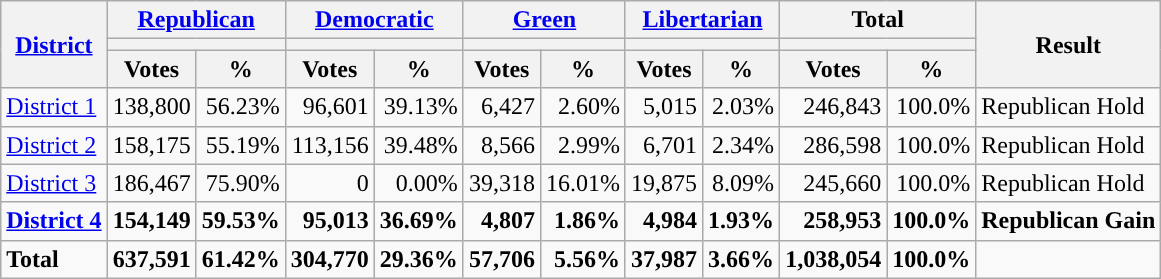<table class="wikitable plainrowheaders sortable" style="font-size:100%; text-align:right;">
<tr>
<th scope=col rowspan=3><a href='#'>District</a></th>
<th scope=col colspan=2><a href='#'>Republican</a></th>
<th scope=col colspan=2><a href='#'>Democratic</a></th>
<th scope=col colspan=2><a href='#'>Green</a></th>
<th scope=col colspan=2><a href='#'>Libertarian</a></th>
<th scope=col colspan=2>Total</th>
<th scope=col rowspan=3>Result</th>
</tr>
<tr>
<th scope=col colspan=2 style="background:"></th>
<th scope=col colspan=2 style="background:"></th>
<th scope=col colspan=2 style="background:"></th>
<th scope=col colspan=2 style="background:"></th>
<th scope=col colspan=2></th>
</tr>
<tr>
<th scope=col data-sort-type="number">Votes</th>
<th scope=col data-sort-type="number">%</th>
<th scope=col data-sort-type="number">Votes</th>
<th scope=col data-sort-type="number">%</th>
<th scope=col data-sort-type="number">Votes</th>
<th scope=col data-sort-type="number">%</th>
<th scope=col data-sort-type="number">Votes</th>
<th scope=col data-sort-type="number">%</th>
<th scope=col data-sort-type="number">Votes</th>
<th scope=col data-sort-type="number">%</th>
</tr>
<tr>
<td align=left><a href='#'>District 1</a></td>
<td>138,800</td>
<td>56.23%</td>
<td>96,601</td>
<td>39.13%</td>
<td>6,427</td>
<td>2.60%</td>
<td>5,015</td>
<td>2.03%</td>
<td>246,843</td>
<td>100.0%</td>
<td align=left>Republican Hold</td>
</tr>
<tr>
<td align=left><a href='#'>District 2</a></td>
<td>158,175</td>
<td>55.19%</td>
<td>113,156</td>
<td>39.48%</td>
<td>8,566</td>
<td>2.99%</td>
<td>6,701</td>
<td>2.34%</td>
<td>286,598</td>
<td>100.0%</td>
<td align=left>Republican Hold</td>
</tr>
<tr>
<td align=left><a href='#'>District 3</a></td>
<td>186,467</td>
<td>75.90%</td>
<td>0</td>
<td>0.00%</td>
<td>39,318</td>
<td>16.01%</td>
<td>19,875</td>
<td>8.09%</td>
<td>245,660</td>
<td>100.0%</td>
<td align=left>Republican Hold</td>
</tr>
<tr>
<td align=left><strong><a href='#'>District 4</a></strong></td>
<td><strong>154,149</strong></td>
<td><strong>59.53%</strong></td>
<td><strong>95,013</strong></td>
<td><strong>36.69%</strong></td>
<td><strong>4,807</strong></td>
<td><strong>1.86%</strong></td>
<td><strong>4,984</strong></td>
<td><strong>1.93%</strong></td>
<td><strong>258,953</strong></td>
<td><strong>100.0%</strong></td>
<td align=left><strong>Republican Gain</strong></td>
</tr>
<tr class="sortbottom" style="font-weight:bold">
<td align=left>Total</td>
<td>637,591</td>
<td>61.42%</td>
<td>304,770</td>
<td>29.36%</td>
<td>57,706</td>
<td>5.56%</td>
<td>37,987</td>
<td>3.66%</td>
<td>1,038,054</td>
<td>100.0%</td>
<td></td>
</tr>
</table>
